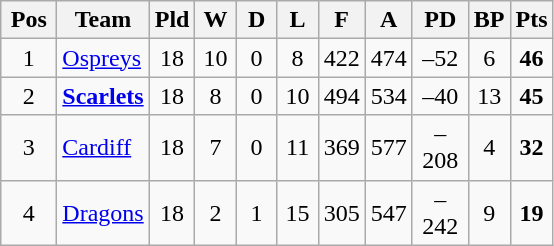<table class="wikitable" style="text-align:center">
<tr>
<th width="30">Pos</th>
<th>Team</th>
<th width="20">Pld</th>
<th width="20">W</th>
<th width="20">D</th>
<th width="20">L</th>
<th width="20">F</th>
<th width="20">A</th>
<th width="30">PD</th>
<th width="20">BP</th>
<th width="20">Pts</th>
</tr>
<tr>
<td>1</td>
<td style="text-align:left;"> <a href='#'>Ospreys</a></td>
<td>18</td>
<td>10</td>
<td>0</td>
<td>8</td>
<td>422</td>
<td>474</td>
<td>–52</td>
<td>6</td>
<td><strong>46</strong></td>
</tr>
<tr>
<td>2</td>
<td style="text-align:left;"><strong> <a href='#'>Scarlets</a></strong></td>
<td>18</td>
<td>8</td>
<td>0</td>
<td>10</td>
<td>494</td>
<td>534</td>
<td>–40</td>
<td>13</td>
<td><strong>45</strong></td>
</tr>
<tr>
<td>3</td>
<td style="text-align:left;"> <a href='#'>Cardiff</a></td>
<td>18</td>
<td>7</td>
<td>0</td>
<td>11</td>
<td>369</td>
<td>577</td>
<td>–208</td>
<td>4</td>
<td><strong>32</strong></td>
</tr>
<tr>
<td>4</td>
<td style="text-align:left;"> <a href='#'>Dragons</a></td>
<td>18</td>
<td>2</td>
<td>1</td>
<td>15</td>
<td>305</td>
<td>547</td>
<td>–242</td>
<td>9</td>
<td><strong>19</strong></td>
</tr>
</table>
